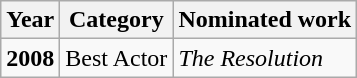<table class="wikitable">
<tr>
<th>Year</th>
<th>Category</th>
<th>Nominated work</th>
</tr>
<tr>
<td><strong>2008</strong></td>
<td>Best Actor</td>
<td><em>The Resolution</em></td>
</tr>
</table>
